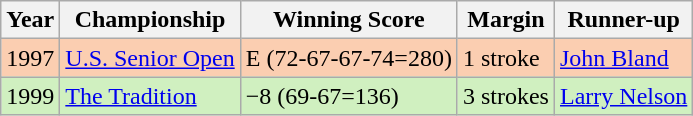<table class="wikitable">
<tr>
<th>Year</th>
<th>Championship</th>
<th>Winning Score</th>
<th>Margin</th>
<th>Runner-up</th>
</tr>
<tr style="background:#FBCEB1;">
<td>1997</td>
<td><a href='#'>U.S. Senior Open</a></td>
<td>E (72-67-67-74=280)</td>
<td>1 stroke</td>
<td> <a href='#'>John Bland</a></td>
</tr>
<tr style="background:#d0f0c0;">
<td>1999</td>
<td><a href='#'>The Tradition</a></td>
<td>−8 (69-67=136)</td>
<td>3 strokes</td>
<td> <a href='#'>Larry Nelson</a></td>
</tr>
</table>
